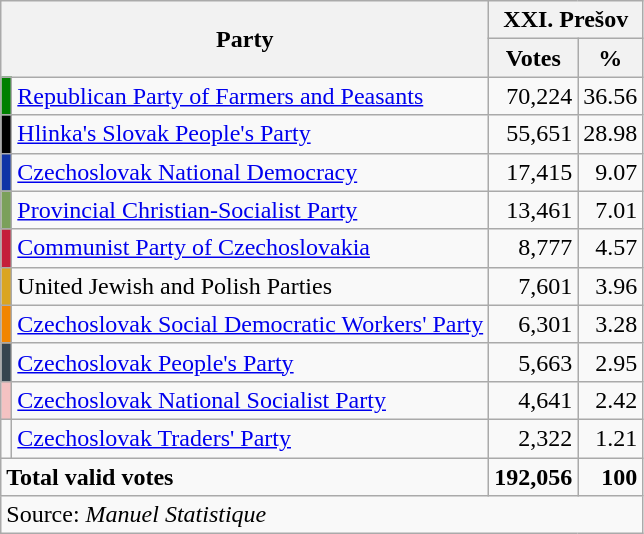<table class=wikitable style=text-align:right>
<tr>
<th colspan=2 rowspan=2>Party</th>
<th colspan=2>XXI. Prešov</th>
</tr>
<tr>
<th>Votes</th>
<th>%</th>
</tr>
<tr>
<td bgcolor=#008000></td>
<td align=left><a href='#'>Republican Party of Farmers and Peasants</a></td>
<td>70,224</td>
<td>36.56</td>
</tr>
<tr>
<td bgcolor=#000000></td>
<td align=left><a href='#'>Hlinka's Slovak People's Party</a></td>
<td>55,651</td>
<td>28.98</td>
</tr>
<tr>
<td bgcolor=#1034A6></td>
<td align=left><a href='#'>Czechoslovak National Democracy</a></td>
<td>17,415</td>
<td>9.07</td>
</tr>
<tr>
<td bgcolor=#7BA05B></td>
<td align=left><a href='#'>Provincial Christian-Socialist Party</a></td>
<td>13,461</td>
<td>7.01</td>
</tr>
<tr>
<td bgcolor=#C41E3A></td>
<td align=left><a href='#'>Communist Party of Czechoslovakia</a></td>
<td>8,777</td>
<td>4.57</td>
</tr>
<tr>
<td bgcolor=#DAA520></td>
<td align=left>United Jewish and Polish Parties</td>
<td>7,601</td>
<td>3.96</td>
</tr>
<tr>
<td bgcolor=F28500></td>
<td align=left><a href='#'>Czechoslovak Social Democratic Workers' Party</a></td>
<td>6,301</td>
<td>3.28</td>
</tr>
<tr>
<td bgcolor=#36454F></td>
<td align=left><a href='#'>Czechoslovak People's Party</a></td>
<td>5,663</td>
<td>2.95</td>
</tr>
<tr>
<td bgcolor=F4C2C2></td>
<td align=left><a href='#'>Czechoslovak National Socialist Party</a></td>
<td>4,641</td>
<td>2.42</td>
</tr>
<tr>
<td bgcolor=></td>
<td align=left><a href='#'>Czechoslovak Traders' Party</a></td>
<td>2,322</td>
<td>1.21</td>
</tr>
<tr>
<td colspan=2 align=left><strong>Total valid votes</strong></td>
<td><strong>192,056</strong></td>
<td><strong>100</strong></td>
</tr>
<tr>
<td align=left colspan=4>Source: <em>Manuel Statistique</em></td>
</tr>
</table>
